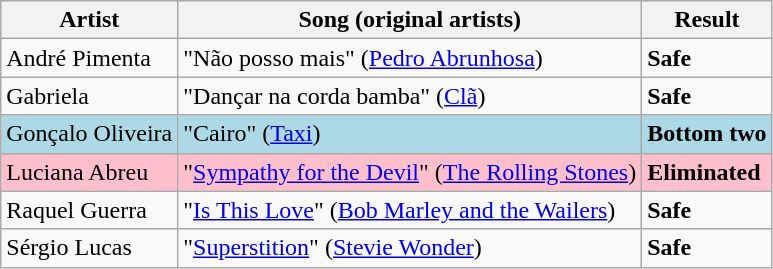<table class=wikitable>
<tr>
<th>Artist</th>
<th>Song (original artists)</th>
<th>Result</th>
</tr>
<tr>
<td>André Pimenta</td>
<td>"Não posso mais" (<a href='#'>Pedro Abrunhosa</a>)</td>
<td><strong>Safe</strong></td>
</tr>
<tr>
<td>Gabriela</td>
<td>"Dançar na corda bamba" (<a href='#'>Clã</a>)</td>
<td><strong>Safe</strong></td>
</tr>
<tr style="background:lightblue;">
<td>Gonçalo Oliveira</td>
<td>"Cairo" (<a href='#'>Taxi</a>)</td>
<td><strong>Bottom two</strong></td>
</tr>
<tr style="background:pink;">
<td>Luciana Abreu</td>
<td>"<a href='#'>Sympathy for the Devil</a>" (<a href='#'>The Rolling Stones</a>)</td>
<td><strong>Eliminated</strong></td>
</tr>
<tr>
<td>Raquel Guerra</td>
<td>"<a href='#'>Is This Love</a>" (<a href='#'>Bob Marley and the Wailers</a>)</td>
<td><strong>Safe</strong></td>
</tr>
<tr>
<td>Sérgio Lucas</td>
<td>"<a href='#'>Superstition</a>" (<a href='#'>Stevie Wonder</a>)</td>
<td><strong>Safe</strong></td>
</tr>
</table>
